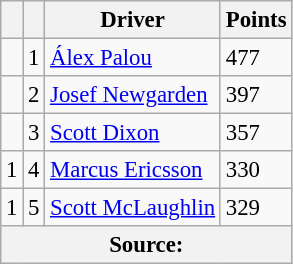<table class="wikitable" style="font-size: 95%;">
<tr>
<th scope="col"></th>
<th scope="col"></th>
<th scope="col">Driver</th>
<th scope="col">Points</th>
</tr>
<tr>
<td align="left"></td>
<td align="center">1</td>
<td> <a href='#'>Álex Palou</a></td>
<td align="left">477</td>
</tr>
<tr>
<td align="left"></td>
<td align="center">2</td>
<td> <a href='#'>Josef Newgarden</a></td>
<td align="left">397</td>
</tr>
<tr>
<td align="left"></td>
<td align="center">3</td>
<td> <a href='#'>Scott Dixon</a></td>
<td align="left">357</td>
</tr>
<tr>
<td align="left"> 1</td>
<td align="center">4</td>
<td> <a href='#'>Marcus Ericsson</a></td>
<td align="left">330</td>
</tr>
<tr>
<td align="left"> 1</td>
<td align="center">5</td>
<td> <a href='#'>Scott McLaughlin</a></td>
<td align="left">329</td>
</tr>
<tr>
<th colspan=4>Source:</th>
</tr>
</table>
